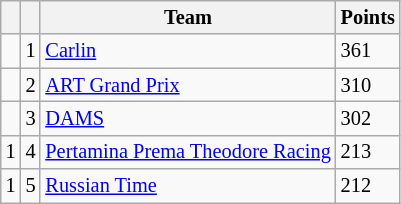<table class="wikitable" style="font-size: 85%;">
<tr>
<th></th>
<th></th>
<th>Team</th>
<th>Points</th>
</tr>
<tr>
<td></td>
<td align="center">1</td>
<td> <a href='#'>Carlin</a></td>
<td>361</td>
</tr>
<tr>
<td></td>
<td align="center">2</td>
<td> <a href='#'>ART Grand Prix</a></td>
<td>310</td>
</tr>
<tr>
<td></td>
<td align="center">3</td>
<td> <a href='#'>DAMS</a></td>
<td>302</td>
</tr>
<tr>
<td> 1</td>
<td align="center">4</td>
<td> <a href='#'>Pertamina Prema Theodore Racing</a></td>
<td>213</td>
</tr>
<tr>
<td> 1</td>
<td align="center">5</td>
<td> <a href='#'>Russian Time</a></td>
<td>212</td>
</tr>
</table>
